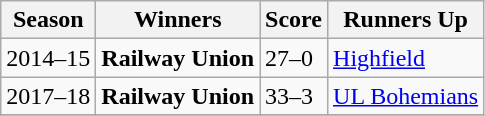<table class="wikitable collapsible">
<tr>
<th>Season</th>
<th>Winners</th>
<th>Score</th>
<th>Runners Up</th>
</tr>
<tr>
<td>2014–15</td>
<td><strong>Railway Union</strong></td>
<td>27–0</td>
<td><a href='#'>Highfield</a></td>
</tr>
<tr>
<td>2017–18</td>
<td><strong>Railway Union</strong></td>
<td>33–3</td>
<td><a href='#'>UL Bohemians</a></td>
</tr>
<tr>
</tr>
</table>
